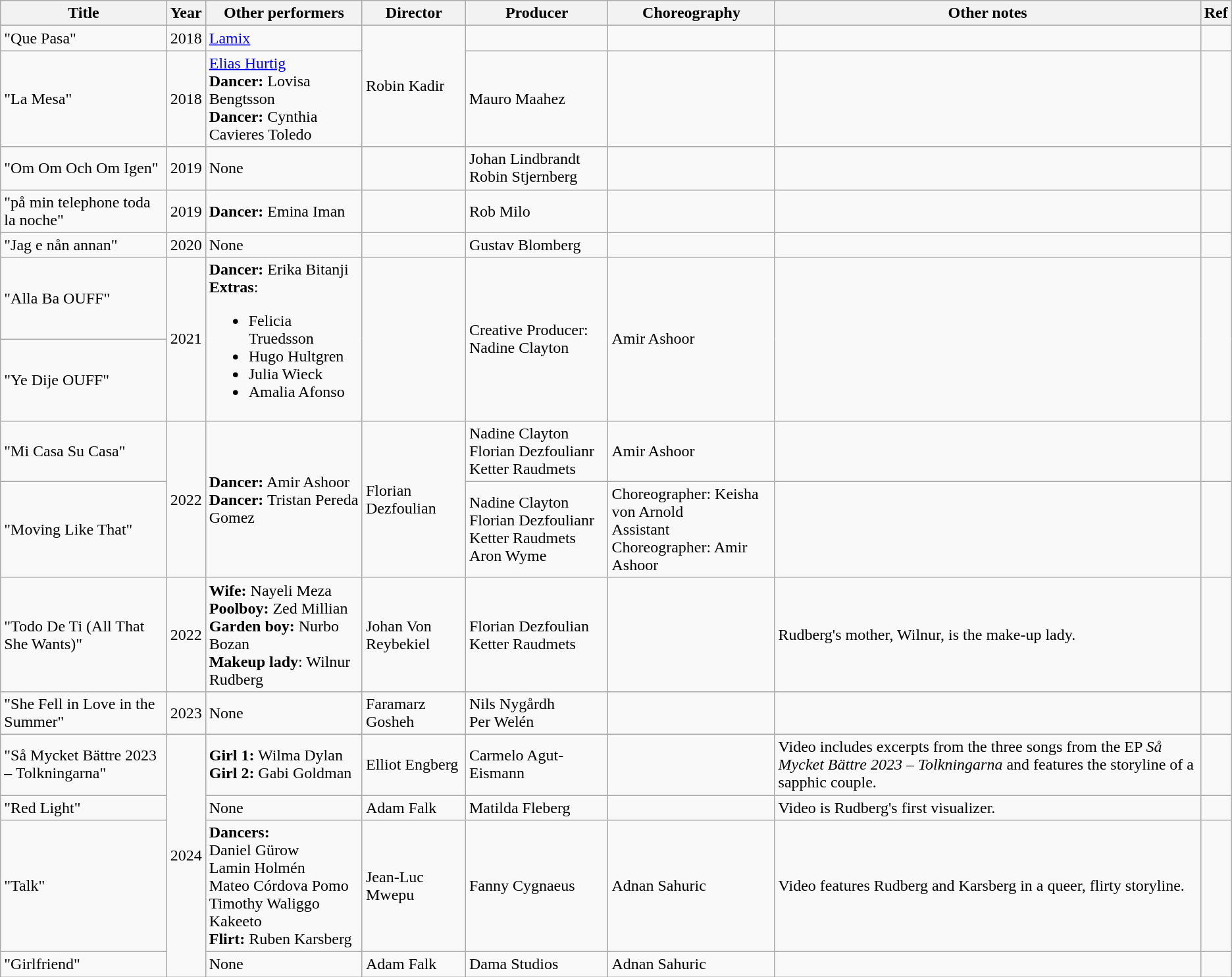<table class="wikitable sortable">
<tr>
<th>Title</th>
<th>Year</th>
<th>Other performers</th>
<th>Director</th>
<th>Producer</th>
<th>Choreography</th>
<th>Other notes</th>
<th>Ref</th>
</tr>
<tr>
<td>"Que Pasa"</td>
<td>2018</td>
<td><a href='#'>Lamix</a></td>
<td rowspan="2">Robin Kadir</td>
<td></td>
<td></td>
<td></td>
<td></td>
</tr>
<tr>
<td>"La Mesa"</td>
<td>2018</td>
<td><a href='#'>Elias Hurtig</a><br><strong>Dancer:</strong> Lovisa Bengtsson<br><strong>Dancer:</strong> Cynthia Cavieres Toledo</td>
<td>Mauro Maahez</td>
<td></td>
<td></td>
<td></td>
</tr>
<tr>
<td>"Om Om Och Om Igen"</td>
<td>2019</td>
<td>None</td>
<td></td>
<td>Johan Lindbrandt<br>Robin Stjernberg</td>
<td></td>
<td></td>
<td></td>
</tr>
<tr>
<td>"på min telephone toda la noche"</td>
<td>2019</td>
<td><strong>Dancer:</strong> Emina Iman</td>
<td></td>
<td>Rob Milo</td>
<td></td>
<td></td>
<td></td>
</tr>
<tr>
<td>"Jag e nån annan"</td>
<td>2020</td>
<td>None</td>
<td></td>
<td>Gustav Blomberg</td>
<td></td>
<td></td>
<td></td>
</tr>
<tr>
<td>"Alla Ba OUFF"</td>
<td rowspan="2">2021</td>
<td rowspan="2"><strong>Dancer:</strong> Erika Bitanji<br><strong>Extras</strong>:<ul><li>Felicia Truedsson</li><li>Hugo Hultgren</li><li>Julia Wieck</li><li>Amalia Afonso</li></ul></td>
<td rowspan="2"></td>
<td rowspan="2">Creative Producer: Nadine Clayton</td>
<td rowspan="2">Amir Ashoor</td>
<td rowspan="2"></td>
<td rowspan="2"></td>
</tr>
<tr>
<td>"Ye Dije OUFF"</td>
</tr>
<tr>
<td>"Mi Casa Su Casa"</td>
<td rowspan="2">2022</td>
<td rowspan="2"><strong>Dancer:</strong> Amir Ashoor<br><strong>Dancer:</strong> Tristan Pereda Gomez</td>
<td rowspan="2">Florian Dezfoulian</td>
<td>Nadine Clayton<br>Florian Dezfoulianr<br>Ketter Raudmets</td>
<td>Amir Ashoor</td>
<td></td>
<td></td>
</tr>
<tr>
<td>"Moving Like That"</td>
<td>Nadine Clayton<br>Florian Dezfoulianr<br>Ketter Raudmets<br>Aron Wyme</td>
<td>Choreographer: Keisha von Arnold<br>Assistant Choreographer: Amir Ashoor</td>
<td></td>
<td></td>
</tr>
<tr>
<td>"Todo De Ti (All That She Wants)"</td>
<td>2022</td>
<td><strong>Wife:</strong> Nayeli Meza<br><strong>Poolboy:</strong> Zed Millian<br><strong>Garden boy:</strong> Nurbo Bozan<br><strong>Makeup lady</strong>: Wilnur Rudberg</td>
<td>Johan Von Reybekiel</td>
<td>Florian Dezfoulian<br>Ketter Raudmets</td>
<td></td>
<td>Rudberg's mother, Wilnur, is the make-up lady.</td>
<td></td>
</tr>
<tr>
<td>"She Fell in Love in the Summer"</td>
<td>2023</td>
<td>None</td>
<td>Faramarz Gosheh</td>
<td>Nils Nygårdh<br>Per Welén</td>
<td></td>
<td></td>
<td></td>
</tr>
<tr>
<td>"Så Mycket Bättre 2023 – Tolkningarna"</td>
<td rowspan="4">2024</td>
<td><strong>Girl 1:</strong> Wilma Dylan<br><strong>Girl 2:</strong> Gabi Goldman</td>
<td>Elliot Engberg</td>
<td>Carmelo Agut-Eismann</td>
<td></td>
<td>Video includes excerpts from the three songs from the EP <em>Så Mycket Bättre 2023 – Tolkningarna</em> and features the storyline of a sapphic couple.</td>
<td></td>
</tr>
<tr>
<td>"Red Light"</td>
<td>None</td>
<td>Adam Falk</td>
<td>Matilda Fleberg</td>
<td></td>
<td>Video is Rudberg's first visualizer.</td>
<td></td>
</tr>
<tr>
<td>"Talk"</td>
<td><strong>Dancers:</strong><br>Daniel Gürow<br>Lamin Holmén<br>Mateo Córdova Pomo<br>Timothy Waliggo Kakeeto<br><strong>Flirt:</strong> Ruben Karsberg</td>
<td>Jean-Luc Mwepu</td>
<td>Fanny Cygnaeus</td>
<td>Adnan Sahuric</td>
<td>Video features Rudberg and Karsberg in a queer, flirty storyline.</td>
<td></td>
</tr>
<tr>
<td>"Girlfriend"</td>
<td>None</td>
<td>Adam Falk</td>
<td>Dama Studios</td>
<td>Adnan Sahuric</td>
<td></td>
<td></td>
</tr>
</table>
